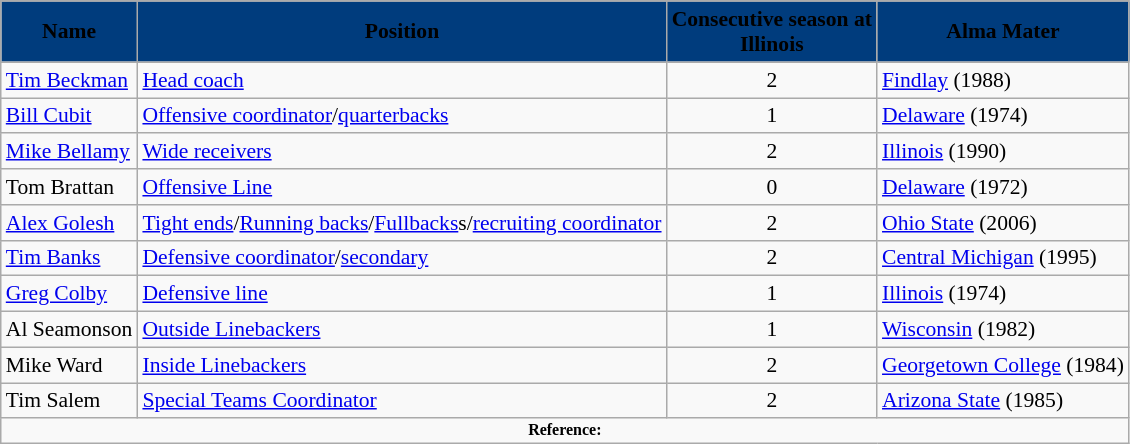<table class="wikitable" border="1" style="font-size:90%;">
<tr>
</tr>
<tr>
<th style="background:#003C7D;"><span>Name </span></th>
<th style="background:#003C7D;"><span>Position </span></th>
<th style="background:#003C7D;"><span>Consecutive season at<br>Illinois</span></th>
<th style="background:#003C7D;"><span>Alma Mater</span></th>
</tr>
<tr>
<td><a href='#'>Tim Beckman</a></td>
<td><a href='#'>Head coach</a></td>
<td align=center>2</td>
<td><a href='#'>Findlay</a> (1988)</td>
</tr>
<tr>
<td><a href='#'>Bill Cubit</a></td>
<td><a href='#'>Offensive coordinator</a>/<a href='#'>quarterbacks</a></td>
<td align=center>1</td>
<td><a href='#'>Delaware</a> (1974)</td>
</tr>
<tr>
<td><a href='#'>Mike Bellamy</a></td>
<td><a href='#'>Wide receivers</a></td>
<td align=center>2</td>
<td><a href='#'>Illinois</a> (1990)</td>
</tr>
<tr>
<td>Tom Brattan</td>
<td><a href='#'>Offensive Line</a></td>
<td align=center>0</td>
<td><a href='#'>Delaware</a> (1972)</td>
</tr>
<tr>
<td><a href='#'>Alex Golesh</a></td>
<td><a href='#'>Tight ends</a>/<a href='#'>Running backs</a>/<a href='#'>Fullbacks</a>s/<a href='#'>recruiting coordinator</a></td>
<td align=center>2</td>
<td><a href='#'>Ohio State</a> (2006)</td>
</tr>
<tr>
<td><a href='#'>Tim Banks</a></td>
<td><a href='#'>Defensive coordinator</a>/<a href='#'>secondary</a></td>
<td align=center>2</td>
<td><a href='#'>Central Michigan</a> (1995)</td>
</tr>
<tr>
<td><a href='#'>Greg Colby</a></td>
<td><a href='#'>Defensive line</a></td>
<td align=center>1</td>
<td><a href='#'>Illinois</a> (1974)</td>
</tr>
<tr>
<td>Al Seamonson</td>
<td><a href='#'>Outside Linebackers</a></td>
<td align=center>1</td>
<td><a href='#'>Wisconsin</a> (1982)</td>
</tr>
<tr>
<td>Mike Ward</td>
<td><a href='#'>Inside Linebackers</a></td>
<td align=center>2</td>
<td><a href='#'>Georgetown College</a> (1984)</td>
</tr>
<tr>
<td>Tim Salem</td>
<td><a href='#'>Special Teams Coordinator</a></td>
<td align=center>2</td>
<td><a href='#'>Arizona State</a> (1985)</td>
</tr>
<tr>
<td colspan="4" style="font-size: 8pt" align="center"><strong>Reference:</strong></td>
</tr>
</table>
